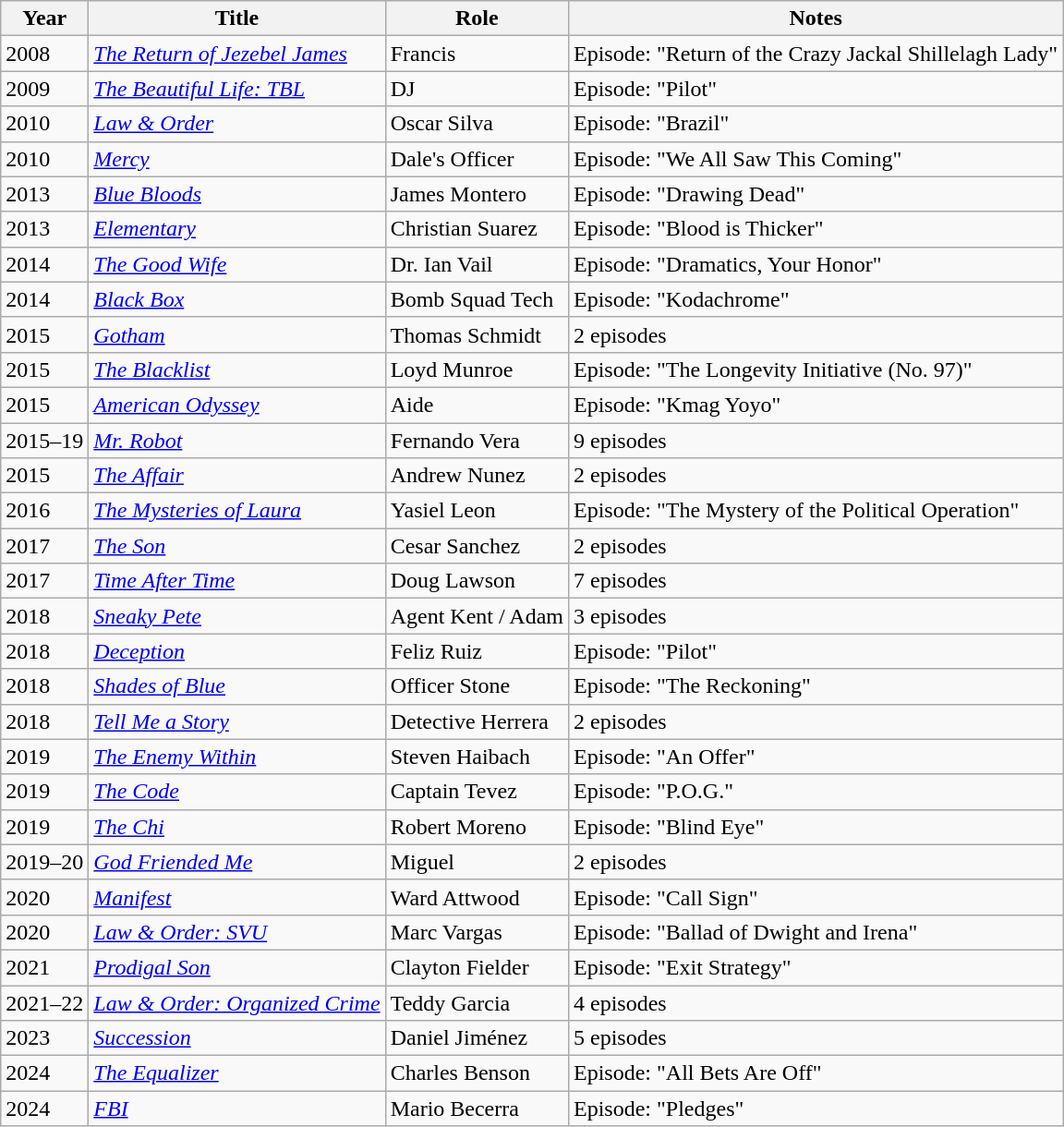<table class="wikitable sortable">
<tr>
<th>Year</th>
<th>Title</th>
<th>Role</th>
<th>Notes</th>
</tr>
<tr>
<td>2008</td>
<td><em><a href='#'>The Return of Jezebel James</a></em></td>
<td>Francis</td>
<td>Episode: "Return of the Crazy Jackal Shillelagh Lady"</td>
</tr>
<tr>
<td>2009</td>
<td><em><a href='#'>The Beautiful Life: TBL</a></em></td>
<td>DJ</td>
<td>Episode: "Pilot"</td>
</tr>
<tr>
<td>2010</td>
<td><em><a href='#'>Law & Order</a></em></td>
<td>Oscar Silva</td>
<td>Episode: "Brazil"</td>
</tr>
<tr>
<td>2010</td>
<td><em><a href='#'>Mercy</a></em></td>
<td>Dale's Officer</td>
<td>Episode: "We All Saw This Coming"</td>
</tr>
<tr>
<td>2013</td>
<td><em><a href='#'>Blue Bloods</a></em></td>
<td>James Montero</td>
<td>Episode: "Drawing Dead"</td>
</tr>
<tr>
<td>2013</td>
<td><em><a href='#'>Elementary</a></em></td>
<td>Christian Suarez</td>
<td>Episode: "Blood is Thicker"</td>
</tr>
<tr>
<td>2014</td>
<td><em><a href='#'>The Good Wife</a></em></td>
<td>Dr. Ian Vail</td>
<td>Episode: "Dramatics, Your Honor"</td>
</tr>
<tr>
<td>2014</td>
<td><em><a href='#'>Black Box</a></em></td>
<td>Bomb Squad Tech</td>
<td>Episode: "Kodachrome"</td>
</tr>
<tr>
<td>2015</td>
<td><em><a href='#'>Gotham</a></em></td>
<td>Thomas Schmidt</td>
<td>2 episodes</td>
</tr>
<tr>
<td>2015</td>
<td><em><a href='#'>The Blacklist</a></em></td>
<td>Loyd Munroe</td>
<td>Episode: "The Longevity Initiative (No. 97)"</td>
</tr>
<tr>
<td>2015</td>
<td><em><a href='#'>American Odyssey</a></em></td>
<td>Aide</td>
<td>Episode: "Kmag Yoyo"</td>
</tr>
<tr>
<td>2015–19</td>
<td><em><a href='#'>Mr. Robot</a></em></td>
<td>Fernando Vera</td>
<td>9 episodes</td>
</tr>
<tr>
<td>2015</td>
<td><em><a href='#'>The Affair</a></em></td>
<td>Andrew Nunez</td>
<td>2 episodes</td>
</tr>
<tr>
<td>2016</td>
<td><em><a href='#'>The Mysteries of Laura</a></em></td>
<td>Yasiel Leon</td>
<td>Episode: "The Mystery of the Political Operation"</td>
</tr>
<tr>
<td>2017</td>
<td><em><a href='#'>The Son</a></em></td>
<td>Cesar Sanchez</td>
<td>2 episodes</td>
</tr>
<tr>
<td>2017</td>
<td><em><a href='#'>Time After Time</a></em></td>
<td>Doug Lawson</td>
<td>7 episodes</td>
</tr>
<tr>
<td>2018</td>
<td><em><a href='#'>Sneaky Pete</a></em></td>
<td>Agent Kent / Adam</td>
<td>3 episodes</td>
</tr>
<tr>
<td>2018</td>
<td><em><a href='#'>Deception</a></em></td>
<td>Feliz Ruiz</td>
<td>Episode: "Pilot"</td>
</tr>
<tr>
<td>2018</td>
<td><em><a href='#'>Shades of Blue</a></em></td>
<td>Officer Stone</td>
<td>Episode: "The Reckoning"</td>
</tr>
<tr>
<td>2018</td>
<td><em><a href='#'>Tell Me a Story</a></em></td>
<td>Detective Herrera</td>
<td>2 episodes</td>
</tr>
<tr>
<td>2019</td>
<td><em><a href='#'>The Enemy Within</a></em></td>
<td>Steven Haibach</td>
<td>Episode: "An Offer"</td>
</tr>
<tr>
<td>2019</td>
<td><em><a href='#'>The Code</a></em></td>
<td>Captain Tevez</td>
<td>Episode: "P.O.G."</td>
</tr>
<tr>
<td>2019</td>
<td><em><a href='#'>The Chi</a></em></td>
<td>Robert Moreno</td>
<td>Episode: "Blind Eye"</td>
</tr>
<tr>
<td>2019–20</td>
<td><em><a href='#'>God Friended Me</a></em></td>
<td>Miguel</td>
<td>2 episodes</td>
</tr>
<tr>
<td>2020</td>
<td><a href='#'><em>Manifest</em></a></td>
<td>Ward Attwood</td>
<td>Episode: "Call Sign"</td>
</tr>
<tr>
<td>2020</td>
<td><em><a href='#'>Law & Order: SVU</a></em></td>
<td>Marc Vargas</td>
<td>Episode: "Ballad of Dwight and Irena"</td>
</tr>
<tr>
<td>2021</td>
<td><a href='#'><em>Prodigal Son</em></a></td>
<td>Clayton Fielder</td>
<td>Episode: "Exit Strategy"</td>
</tr>
<tr>
<td>2021–22</td>
<td><em><a href='#'>Law & Order: Organized Crime</a></em></td>
<td>Teddy Garcia</td>
<td>4 episodes</td>
</tr>
<tr>
<td>2023</td>
<td><a href='#'><em>Succession</em></a></td>
<td>Daniel Jiménez</td>
<td>5 episodes</td>
</tr>
<tr>
<td>2024</td>
<td><em><a href='#'>The Equalizer</a></em></td>
<td>Charles Benson</td>
<td>Episode: "All Bets Are Off"</td>
</tr>
<tr>
<td>2024</td>
<td><em><a href='#'>FBI</a></em></td>
<td>Mario Becerra</td>
<td>Episode: "Pledges"</td>
</tr>
</table>
